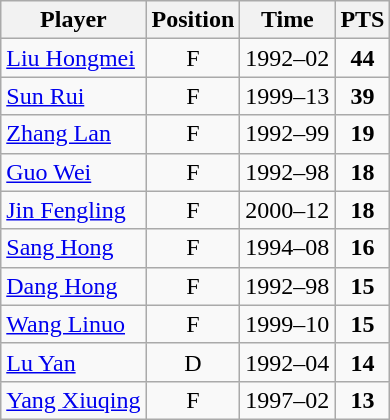<table class="wikitable sortable" style="text-align:center; float:left; margin-right:1em">
<tr>
<th>Player</th>
<th>Position</th>
<th>Time</th>
<th>PTS</th>
</tr>
<tr>
<td align=left><a href='#'>Liu Hongmei</a></td>
<td>F</td>
<td>1992–02</td>
<td><strong>44</strong></td>
</tr>
<tr>
<td align=left><a href='#'>Sun Rui</a></td>
<td>F</td>
<td>1999–13</td>
<td><strong>39</strong></td>
</tr>
<tr>
<td align=left><a href='#'>Zhang Lan</a></td>
<td>F</td>
<td>1992–99</td>
<td><strong>19</strong></td>
</tr>
<tr>
<td align=left><a href='#'>Guo Wei</a></td>
<td>F</td>
<td>1992–98</td>
<td><strong>18</strong></td>
</tr>
<tr>
<td align=left><a href='#'>Jin Fengling</a></td>
<td>F</td>
<td>2000–12</td>
<td><strong>18</strong></td>
</tr>
<tr>
<td align=left><a href='#'>Sang Hong</a></td>
<td>F</td>
<td>1994–08</td>
<td><strong>16</strong></td>
</tr>
<tr>
<td align=left><a href='#'>Dang Hong</a></td>
<td>F</td>
<td>1992–98</td>
<td><strong>15</strong></td>
</tr>
<tr>
<td align=left><a href='#'>Wang Linuo</a></td>
<td>F</td>
<td>1999–10</td>
<td><strong>15</strong></td>
</tr>
<tr>
<td align=left><a href='#'>Lu Yan</a></td>
<td>D</td>
<td>1992–04</td>
<td><strong>14</strong></td>
</tr>
<tr>
<td align=left><a href='#'>Yang Xiuqing</a></td>
<td>F</td>
<td>1997–02</td>
<td><strong>13</strong></td>
</tr>
</table>
